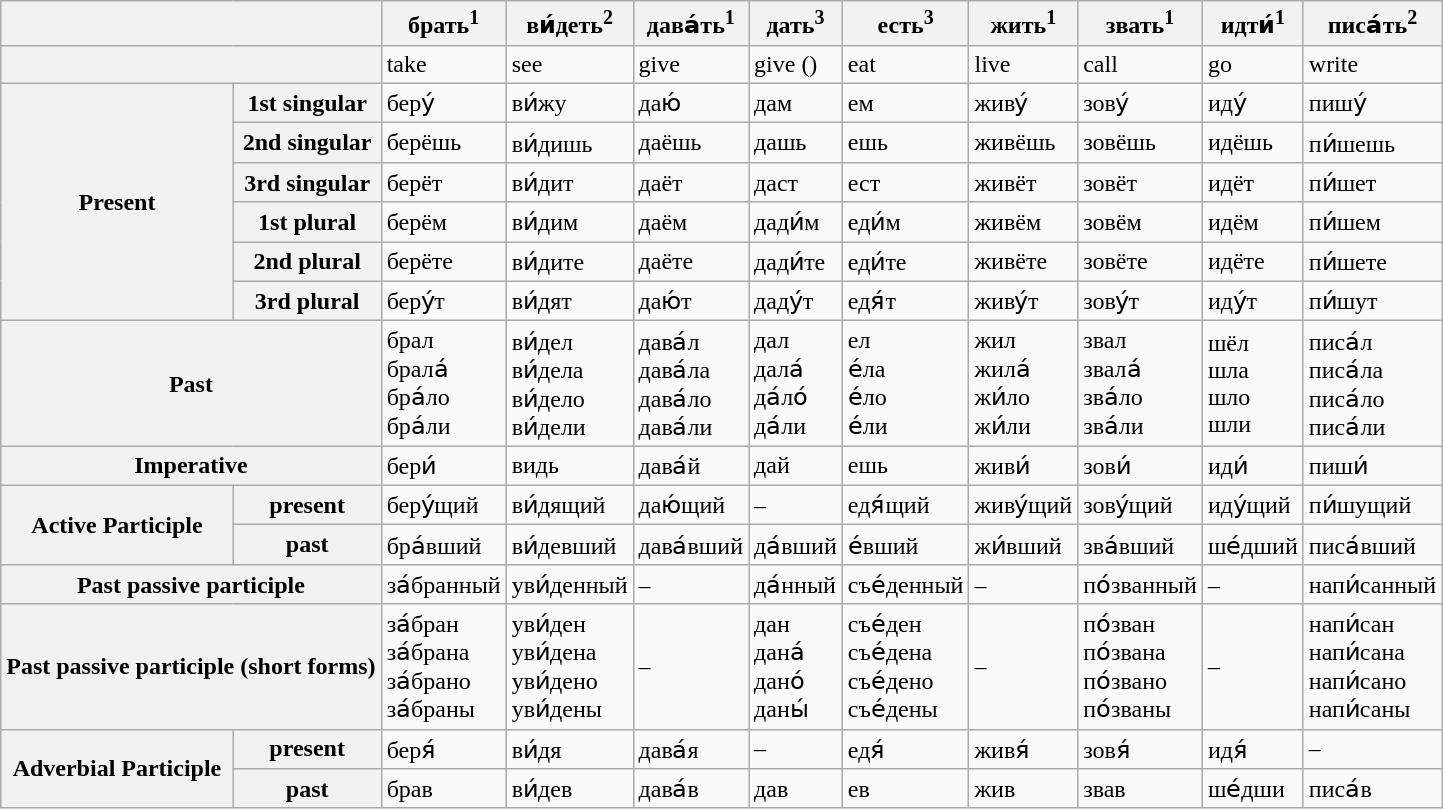<table class="wikitable">
<tr>
<th colspan="2"></th>
<th>брать<sup>1</sup></th>
<th>ви́деть<sup>2</sup></th>
<th>дава́ть<sup>1</sup></th>
<th>дать<sup>3</sup></th>
<th>есть<sup>3</sup></th>
<th>жить<sup>1</sup></th>
<th>звать<sup>1</sup></th>
<th>идти́<sup>1</sup></th>
<th>писа́ть<sup>2</sup></th>
</tr>
<tr>
<th colspan="2"></th>
<td>take</td>
<td>see</td>
<td>give</td>
<td>give ()</td>
<td>eat</td>
<td>live</td>
<td>call</td>
<td>go</td>
<td>write</td>
</tr>
<tr>
<th rowspan="6">Present</th>
<th>1st singular</th>
<td>беру́</td>
<td>ви́жу</td>
<td>даю́</td>
<td>дам</td>
<td>ем</td>
<td>живу́</td>
<td>зову́</td>
<td>иду́</td>
<td>пишу́</td>
</tr>
<tr>
<th>2nd singular</th>
<td>берёшь</td>
<td>ви́дишь</td>
<td>даёшь</td>
<td>дашь</td>
<td>ешь</td>
<td>живёшь</td>
<td>зовёшь</td>
<td>идёшь</td>
<td>пи́шешь</td>
</tr>
<tr>
<th>3rd singular</th>
<td>берёт</td>
<td>ви́дит</td>
<td>даёт</td>
<td>даст</td>
<td>ест</td>
<td>живёт</td>
<td>зовёт</td>
<td>идёт</td>
<td>пи́шет</td>
</tr>
<tr>
<th>1st plural</th>
<td>берём</td>
<td>ви́дим</td>
<td>даём</td>
<td>дади́м</td>
<td>еди́м</td>
<td>живём</td>
<td>зовём</td>
<td>идём</td>
<td>пи́шем</td>
</tr>
<tr>
<th>2nd plural</th>
<td>берёте</td>
<td>ви́дите</td>
<td>даёте</td>
<td>дади́те</td>
<td>еди́те</td>
<td>живёте</td>
<td>зовёте</td>
<td>идёте</td>
<td>пи́шете</td>
</tr>
<tr>
<th>3rd plural</th>
<td>беру́т</td>
<td>ви́дят</td>
<td>даю́т</td>
<td>даду́т</td>
<td>едя́т</td>
<td>живу́т</td>
<td>зову́т</td>
<td>иду́т</td>
<td>пи́шут</td>
</tr>
<tr>
<th colspan="2">Past</th>
<td>брал<br>брала́<br>бра́ло<br>бра́ли</td>
<td>ви́дел<br>ви́дела<br>ви́дело<br>ви́дели</td>
<td>дава́л<br>дава́ла<br>дава́ло<br>дава́ли</td>
<td>дал<br>дала́<br>да́ло́<br>да́ли</td>
<td>ел<br>е́ла<br>е́ло<br>е́ли</td>
<td>жил<br>жила́<br>жи́ло<br>жи́ли</td>
<td>звал<br>звала́<br>зва́ло<br>зва́ли</td>
<td>шёл<br>шла<br>шло <br>шли</td>
<td>писа́л <br>писа́ла <br>писа́ло <br>писа́ли</td>
</tr>
<tr>
<th colspan="2">Imperative</th>
<td>бери́</td>
<td>видь</td>
<td>дава́й</td>
<td>дай</td>
<td>ешь</td>
<td>живи́</td>
<td>зови́</td>
<td>иди́</td>
<td>пиши́</td>
</tr>
<tr>
<th rowspan="2">Active Participle</th>
<th>present</th>
<td>беру́щий</td>
<td>ви́дящий</td>
<td>даю́щий</td>
<td>–</td>
<td>едя́щий</td>
<td>живу́щий</td>
<td>зову́щий</td>
<td>иду́щий</td>
<td>пи́шущий</td>
</tr>
<tr>
<th>past</th>
<td>бра́вший</td>
<td>ви́девший</td>
<td>дава́вший</td>
<td>да́вший</td>
<td>е́вший</td>
<td>жи́вший</td>
<td>зва́вший</td>
<td>ше́дший</td>
<td>писа́вший</td>
</tr>
<tr>
<th colspan="2">Past passive participle</th>
<td>за́бранный</td>
<td>уви́денный</td>
<td>–</td>
<td>да́нный</td>
<td>съе́денный</td>
<td>–</td>
<td>по́званный</td>
<td>–</td>
<td>напи́санный</td>
</tr>
<tr>
<th colspan="2">Past passive participle (short forms)</th>
<td>за́бран<br>за́брана<br>за́брано <br>за́браны</td>
<td>уви́ден<br>уви́дена<br>уви́дено <br>уви́дены</td>
<td>–</td>
<td>дан<br>дана́ <br>дано́<br>даны́</td>
<td>съе́ден <br>съе́дена <br>съе́дено <br>съе́дены</td>
<td>–</td>
<td>по́зван<br> по́звана <br>по́звано<br> по́званы</td>
<td>–</td>
<td>напи́сан <br>напи́сана <br>напи́сано <br>напи́саны</td>
</tr>
<tr>
<th rowspan="2">Adverbial Participle</th>
<th>present</th>
<td>беря́</td>
<td>ви́дя</td>
<td>дава́я</td>
<td>–</td>
<td>едя́</td>
<td>живя́</td>
<td>зовя́</td>
<td>идя́</td>
<td>–</td>
</tr>
<tr>
<th>past</th>
<td>брав</td>
<td>ви́дев</td>
<td>дава́в</td>
<td>дав</td>
<td>ев</td>
<td>жив</td>
<td>звав</td>
<td>ше́дши</td>
<td>писа́в</td>
</tr>
</table>
